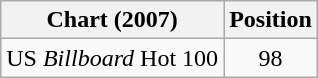<table class="wikitable">
<tr>
<th>Chart (2007)</th>
<th>Position</th>
</tr>
<tr>
<td>US <em>Billboard</em> Hot 100</td>
<td align="center">98</td>
</tr>
</table>
